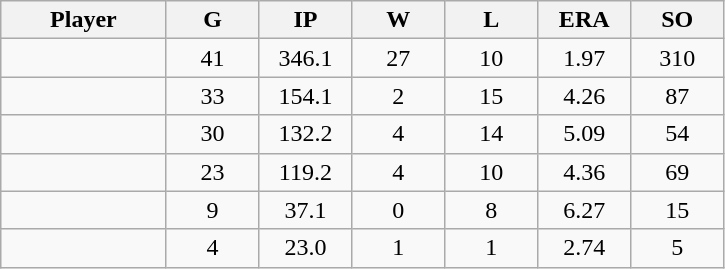<table class="wikitable sortable">
<tr>
<th bgcolor="#DDDDFF" width="16%">Player</th>
<th bgcolor="#DDDDFF" width="9%">G</th>
<th bgcolor="#DDDDFF" width="9%">IP</th>
<th bgcolor="#DDDDFF" width="9%">W</th>
<th bgcolor="#DDDDFF" width="9%">L</th>
<th bgcolor="#DDDDFF" width="9%">ERA</th>
<th bgcolor="#DDDDFF" width="9%">SO</th>
</tr>
<tr align="center">
<td></td>
<td>41</td>
<td>346.1</td>
<td>27</td>
<td>10</td>
<td>1.97</td>
<td>310</td>
</tr>
<tr align="center">
<td></td>
<td>33</td>
<td>154.1</td>
<td>2</td>
<td>15</td>
<td>4.26</td>
<td>87</td>
</tr>
<tr align="center">
<td></td>
<td>30</td>
<td>132.2</td>
<td>4</td>
<td>14</td>
<td>5.09</td>
<td>54</td>
</tr>
<tr align="center">
<td></td>
<td>23</td>
<td>119.2</td>
<td>4</td>
<td>10</td>
<td>4.36</td>
<td>69</td>
</tr>
<tr align="center">
<td></td>
<td>9</td>
<td>37.1</td>
<td>0</td>
<td>8</td>
<td>6.27</td>
<td>15</td>
</tr>
<tr align="center">
<td></td>
<td>4</td>
<td>23.0</td>
<td>1</td>
<td>1</td>
<td>2.74</td>
<td>5</td>
</tr>
</table>
